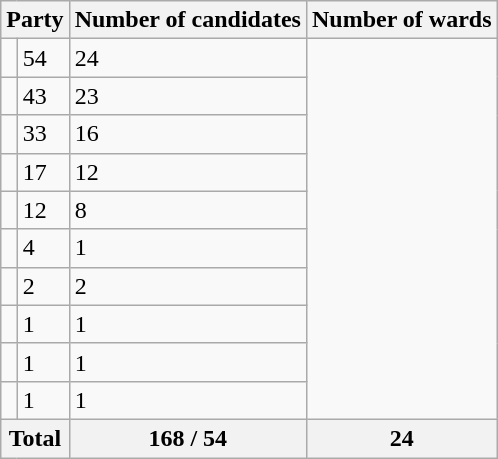<table class="wikitable">
<tr>
<th colspan=2>Party</th>
<th>Number of candidates</th>
<th>Number of wards</th>
</tr>
<tr>
<td></td>
<td>54</td>
<td>24</td>
</tr>
<tr>
<td></td>
<td>43</td>
<td>23</td>
</tr>
<tr>
<td></td>
<td>33</td>
<td>16</td>
</tr>
<tr>
<td></td>
<td>17</td>
<td>12</td>
</tr>
<tr>
<td></td>
<td>12</td>
<td>8</td>
</tr>
<tr>
<td></td>
<td>4</td>
<td>1</td>
</tr>
<tr>
<td></td>
<td>2</td>
<td>2</td>
</tr>
<tr>
<td></td>
<td>1</td>
<td>1</td>
</tr>
<tr>
<td></td>
<td>1</td>
<td>1</td>
</tr>
<tr>
<td></td>
<td>1</td>
<td>1</td>
</tr>
<tr>
<th colspan =2>Total</th>
<th>168 / 54</th>
<th>24</th>
</tr>
</table>
